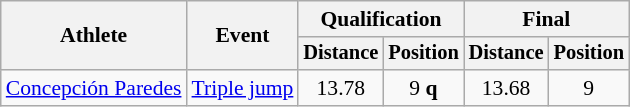<table class=wikitable style="font-size:90%">
<tr>
<th rowspan="2">Athlete</th>
<th rowspan="2">Event</th>
<th colspan="2">Qualification</th>
<th colspan="2">Final</th>
</tr>
<tr style="font-size:95%">
<th>Distance</th>
<th>Position</th>
<th>Distance</th>
<th>Position</th>
</tr>
<tr align=center>
<td align=left><a href='#'>Concepción Paredes</a></td>
<td align=left><a href='#'>Triple jump</a></td>
<td>13.78</td>
<td>9 <strong>q</strong></td>
<td>13.68</td>
<td>9</td>
</tr>
</table>
